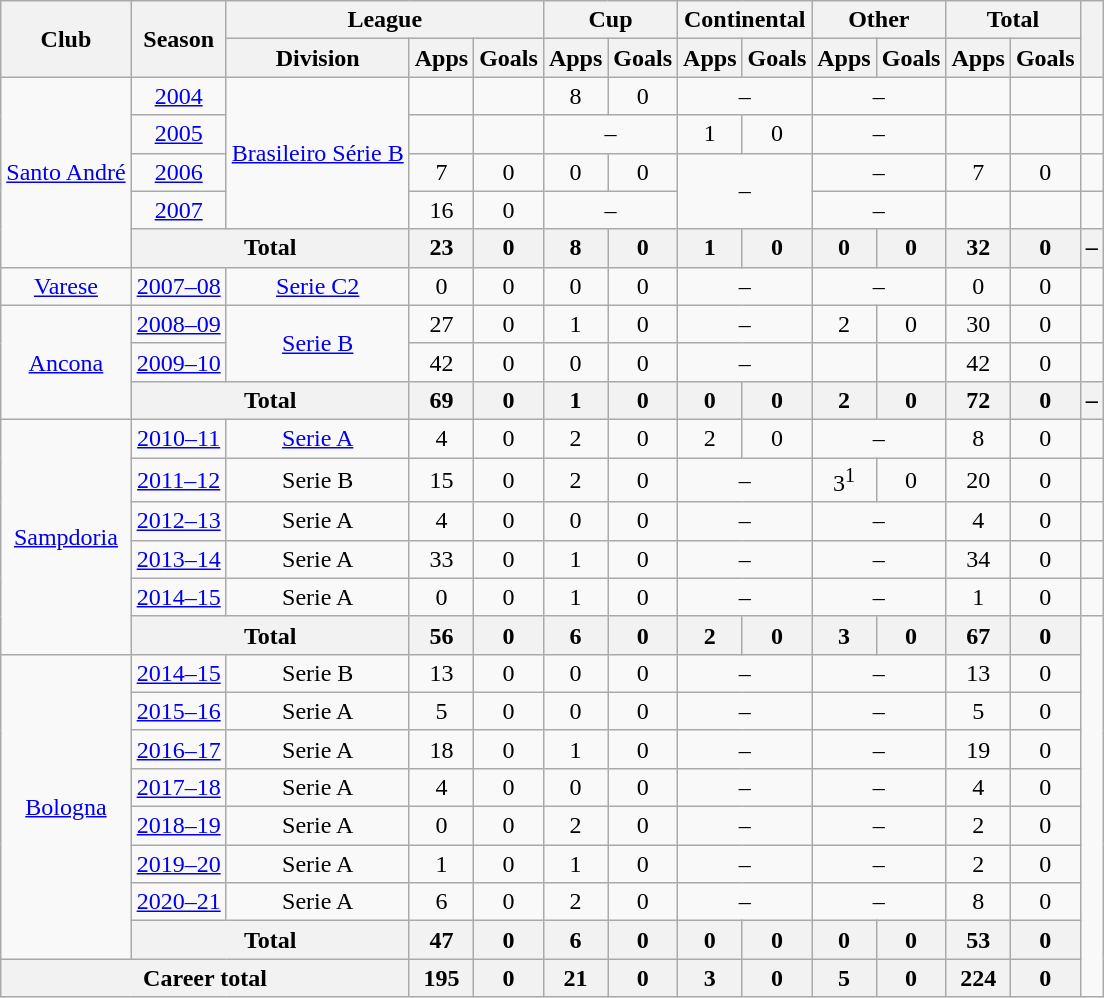<table class="wikitable" style="text-align:center">
<tr>
<th rowspan="2">Club</th>
<th rowspan="2">Season</th>
<th colspan="3">League</th>
<th colspan="2">Cup</th>
<th colspan="2">Continental</th>
<th colspan="2">Other</th>
<th colspan="2">Total</th>
<th rowspan="2"></th>
</tr>
<tr>
<th>Division</th>
<th>Apps</th>
<th>Goals</th>
<th>Apps</th>
<th>Goals</th>
<th>Apps</th>
<th>Goals</th>
<th>Apps</th>
<th>Goals</th>
<th>Apps</th>
<th>Goals</th>
</tr>
<tr>
<td rowspan="5"><a href='#'>Santo André</a></td>
<td><a href='#'>2004</a></td>
<td rowspan="4"><a href='#'>Brasileiro Série B</a></td>
<td></td>
<td></td>
<td>8</td>
<td>0</td>
<td colspan="2">–</td>
<td colspan="2">–</td>
<td></td>
<td></td>
<td></td>
</tr>
<tr>
<td><a href='#'>2005</a></td>
<td></td>
<td></td>
<td colspan="2">–</td>
<td>1</td>
<td>0</td>
<td colspan="2">–</td>
<td></td>
<td></td>
<td></td>
</tr>
<tr>
<td><a href='#'>2006</a></td>
<td>7</td>
<td>0</td>
<td>0</td>
<td>0</td>
<td rowspan="2" colspan="2">–</td>
<td colspan="2">–</td>
<td>7</td>
<td>0</td>
<td></td>
</tr>
<tr>
<td><a href='#'>2007</a></td>
<td>16</td>
<td>0</td>
<td colspan="2">–</td>
<td colspan="2">–</td>
<td></td>
<td></td>
<td></td>
</tr>
<tr>
<th colspan="2">Total</th>
<th>23</th>
<th>0</th>
<th>8</th>
<th>0</th>
<th>1</th>
<th>0</th>
<th>0</th>
<th>0</th>
<th>32</th>
<th>0</th>
<th>–</th>
</tr>
<tr>
<td><a href='#'>Varese</a></td>
<td><a href='#'>2007–08</a></td>
<td><a href='#'>Serie C2</a></td>
<td>0</td>
<td>0</td>
<td>0</td>
<td>0</td>
<td colspan="2">–</td>
<td colspan="2">–</td>
<td>0</td>
<td>0</td>
<td></td>
</tr>
<tr>
<td rowspan="3"><a href='#'>Ancona</a></td>
<td><a href='#'>2008–09</a></td>
<td rowspan="2"><a href='#'>Serie B</a></td>
<td>27</td>
<td>0</td>
<td>1</td>
<td>0</td>
<td colspan="2">–</td>
<td>2</td>
<td>0</td>
<td>30</td>
<td>0</td>
<td></td>
</tr>
<tr>
<td><a href='#'>2009–10</a></td>
<td>42</td>
<td>0</td>
<td>0</td>
<td>0</td>
<td colspan="2">–</td>
<td></td>
<td></td>
<td>42</td>
<td>0</td>
<td></td>
</tr>
<tr>
<th colspan="2">Total</th>
<th>69</th>
<th>0</th>
<th>1</th>
<th>0</th>
<th>0</th>
<th>0</th>
<th>2</th>
<th>0</th>
<th>72</th>
<th>0</th>
<th>–</th>
</tr>
<tr>
<td rowspan="6"><a href='#'>Sampdoria</a></td>
<td><a href='#'>2010–11</a></td>
<td><a href='#'>Serie A</a></td>
<td>4</td>
<td>0</td>
<td>2</td>
<td>0</td>
<td>2</td>
<td>0</td>
<td colspan="2">–</td>
<td>8</td>
<td>0</td>
<td></td>
</tr>
<tr>
<td><a href='#'>2011–12</a></td>
<td>Serie B</td>
<td>15</td>
<td>0</td>
<td>2</td>
<td>0</td>
<td colspan="2">–</td>
<td>3<sup>1</sup></td>
<td>0</td>
<td>20</td>
<td>0</td>
<td></td>
</tr>
<tr>
<td><a href='#'>2012–13</a></td>
<td>Serie A</td>
<td>4</td>
<td>0</td>
<td>0</td>
<td>0</td>
<td colspan="2">–</td>
<td colspan="2">–</td>
<td>4</td>
<td>0</td>
<td></td>
</tr>
<tr>
<td><a href='#'>2013–14</a></td>
<td>Serie A</td>
<td>33</td>
<td>0</td>
<td>1</td>
<td>0</td>
<td colspan="2">–</td>
<td colspan="2">–</td>
<td>34</td>
<td>0</td>
<td></td>
</tr>
<tr>
<td><a href='#'>2014–15</a></td>
<td>Serie A</td>
<td>0</td>
<td>0</td>
<td>1</td>
<td>0</td>
<td colspan="2">–</td>
<td colspan="2">–</td>
<td>1</td>
<td>0</td>
<td></td>
</tr>
<tr>
<th colspan="2">Total</th>
<th>56</th>
<th>0</th>
<th>6</th>
<th>0</th>
<th>2</th>
<th>0</th>
<th>3</th>
<th>0</th>
<th>67</th>
<th>0</th>
</tr>
<tr>
<td rowspan="8"><a href='#'>Bologna</a></td>
<td><a href='#'>2014–15</a></td>
<td>Serie B</td>
<td>13</td>
<td>0</td>
<td>0</td>
<td>0</td>
<td colspan="2">–</td>
<td colspan="2">–</td>
<td>13</td>
<td>0</td>
</tr>
<tr>
<td><a href='#'>2015–16</a></td>
<td>Serie A</td>
<td>5</td>
<td>0</td>
<td>0</td>
<td>0</td>
<td colspan="2">–</td>
<td colspan="2">–</td>
<td>5</td>
<td>0</td>
</tr>
<tr>
<td><a href='#'>2016–17</a></td>
<td>Serie A</td>
<td>18</td>
<td>0</td>
<td>1</td>
<td>0</td>
<td colspan="2">–</td>
<td colspan="2">–</td>
<td>19</td>
<td>0</td>
</tr>
<tr>
<td><a href='#'>2017–18</a></td>
<td>Serie A</td>
<td>4</td>
<td>0</td>
<td>0</td>
<td>0</td>
<td colspan="2">–</td>
<td colspan="2">–</td>
<td>4</td>
<td>0</td>
</tr>
<tr>
<td><a href='#'>2018–19</a></td>
<td>Serie A</td>
<td>0</td>
<td>0</td>
<td>2</td>
<td>0</td>
<td colspan="2">–</td>
<td colspan="2">–</td>
<td>2</td>
<td>0</td>
</tr>
<tr>
<td><a href='#'>2019–20</a></td>
<td>Serie A</td>
<td>1</td>
<td>0</td>
<td>1</td>
<td>0</td>
<td colspan="2">–</td>
<td colspan="2">–</td>
<td>2</td>
<td>0</td>
</tr>
<tr>
<td><a href='#'>2020–21</a></td>
<td>Serie A</td>
<td>6</td>
<td>0</td>
<td>2</td>
<td>0</td>
<td colspan="2">–</td>
<td colspan="2">–</td>
<td>8</td>
<td>0</td>
</tr>
<tr>
<th colspan="2">Total</th>
<th>47</th>
<th>0</th>
<th>6</th>
<th>0</th>
<th>0</th>
<th>0</th>
<th>0</th>
<th>0</th>
<th>53</th>
<th>0</th>
</tr>
<tr>
<th colspan="3">Career total</th>
<th>195</th>
<th>0</th>
<th>21</th>
<th>0</th>
<th>3</th>
<th>0</th>
<th>5</th>
<th>0</th>
<th>224</th>
<th>0</th>
</tr>
</table>
